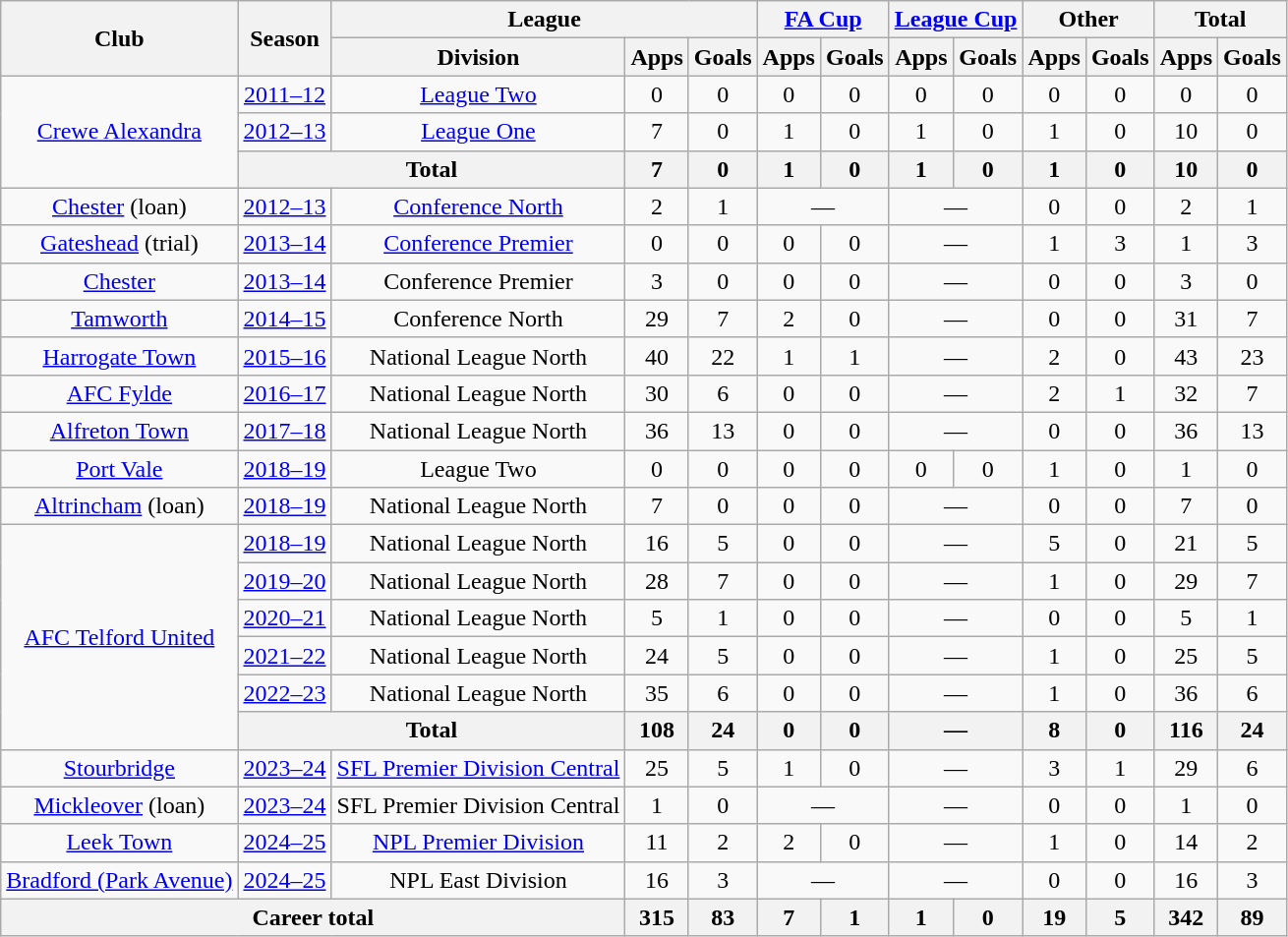<table class="wikitable" style="text-align:center">
<tr>
<th rowspan="2">Club</th>
<th rowspan="2">Season</th>
<th colspan="3">League</th>
<th colspan="2"><a href='#'>FA Cup</a></th>
<th colspan="2"><a href='#'>League Cup</a></th>
<th colspan="2">Other</th>
<th colspan="2">Total</th>
</tr>
<tr>
<th>Division</th>
<th>Apps</th>
<th>Goals</th>
<th>Apps</th>
<th>Goals</th>
<th>Apps</th>
<th>Goals</th>
<th>Apps</th>
<th>Goals</th>
<th>Apps</th>
<th>Goals</th>
</tr>
<tr>
<td rowspan=3><a href='#'>Crewe Alexandra</a></td>
<td><a href='#'>2011–12</a></td>
<td><a href='#'>League Two</a></td>
<td>0</td>
<td>0</td>
<td>0</td>
<td>0</td>
<td>0</td>
<td>0</td>
<td>0</td>
<td>0</td>
<td>0</td>
<td>0</td>
</tr>
<tr>
<td><a href='#'>2012–13</a></td>
<td><a href='#'>League One</a></td>
<td>7</td>
<td>0</td>
<td>1</td>
<td>0</td>
<td>1</td>
<td>0</td>
<td>1</td>
<td>0</td>
<td>10</td>
<td>0</td>
</tr>
<tr>
<th colspan=2>Total</th>
<th>7</th>
<th>0</th>
<th>1</th>
<th>0</th>
<th>1</th>
<th>0</th>
<th>1</th>
<th>0</th>
<th>10</th>
<th>0</th>
</tr>
<tr>
<td><a href='#'>Chester</a> (loan)</td>
<td><a href='#'>2012–13</a></td>
<td><a href='#'>Conference North</a></td>
<td>2</td>
<td>1</td>
<td colspan="2">—</td>
<td colspan="2">—</td>
<td>0</td>
<td>0</td>
<td>2</td>
<td>1</td>
</tr>
<tr>
<td><a href='#'>Gateshead</a> (trial)</td>
<td><a href='#'>2013–14</a></td>
<td><a href='#'>Conference Premier</a></td>
<td>0</td>
<td>0</td>
<td>0</td>
<td>0</td>
<td colspan="2">—</td>
<td>1</td>
<td>3</td>
<td>1</td>
<td>3</td>
</tr>
<tr>
<td><a href='#'>Chester</a></td>
<td><a href='#'>2013–14</a></td>
<td>Conference Premier</td>
<td>3</td>
<td>0</td>
<td>0</td>
<td>0</td>
<td colspan="2">—</td>
<td>0</td>
<td>0</td>
<td>3</td>
<td>0</td>
</tr>
<tr>
<td><a href='#'>Tamworth</a></td>
<td><a href='#'>2014–15</a></td>
<td>Conference North</td>
<td>29</td>
<td>7</td>
<td>2</td>
<td>0</td>
<td colspan="2">—</td>
<td>0</td>
<td>0</td>
<td>31</td>
<td>7</td>
</tr>
<tr>
<td><a href='#'>Harrogate Town</a></td>
<td><a href='#'>2015–16</a></td>
<td>National League North</td>
<td>40</td>
<td>22</td>
<td>1</td>
<td>1</td>
<td colspan="2">—</td>
<td>2</td>
<td>0</td>
<td>43</td>
<td>23</td>
</tr>
<tr>
<td><a href='#'>AFC Fylde</a></td>
<td><a href='#'>2016–17</a></td>
<td>National League North</td>
<td>30</td>
<td>6</td>
<td>0</td>
<td>0</td>
<td colspan="2">—</td>
<td>2</td>
<td>1</td>
<td>32</td>
<td>7</td>
</tr>
<tr>
<td><a href='#'>Alfreton Town</a></td>
<td><a href='#'>2017–18</a></td>
<td>National League North</td>
<td>36</td>
<td>13</td>
<td>0</td>
<td>0</td>
<td colspan="2">—</td>
<td>0</td>
<td>0</td>
<td>36</td>
<td>13</td>
</tr>
<tr>
<td><a href='#'>Port Vale</a></td>
<td><a href='#'>2018–19</a></td>
<td>League Two</td>
<td>0</td>
<td>0</td>
<td>0</td>
<td>0</td>
<td>0</td>
<td>0</td>
<td>1</td>
<td>0</td>
<td>1</td>
<td>0</td>
</tr>
<tr>
<td><a href='#'>Altrincham</a> (loan)</td>
<td><a href='#'>2018–19</a></td>
<td>National League North</td>
<td>7</td>
<td>0</td>
<td>0</td>
<td>0</td>
<td colspan="2">—</td>
<td>0</td>
<td>0</td>
<td>7</td>
<td>0</td>
</tr>
<tr>
<td rowspan="6"><a href='#'>AFC Telford United</a></td>
<td><a href='#'>2018–19</a></td>
<td>National League North</td>
<td>16</td>
<td>5</td>
<td>0</td>
<td>0</td>
<td colspan="2">—</td>
<td>5</td>
<td>0</td>
<td>21</td>
<td>5</td>
</tr>
<tr>
<td><a href='#'>2019–20</a></td>
<td>National League North</td>
<td>28</td>
<td>7</td>
<td>0</td>
<td>0</td>
<td colspan="2">—</td>
<td>1</td>
<td>0</td>
<td>29</td>
<td>7</td>
</tr>
<tr>
<td><a href='#'>2020–21</a></td>
<td>National League North</td>
<td>5</td>
<td>1</td>
<td>0</td>
<td>0</td>
<td colspan="2">—</td>
<td>0</td>
<td>0</td>
<td>5</td>
<td>1</td>
</tr>
<tr>
<td><a href='#'>2021–22</a></td>
<td>National League North</td>
<td>24</td>
<td>5</td>
<td>0</td>
<td>0</td>
<td colspan="2">—</td>
<td>1</td>
<td>0</td>
<td>25</td>
<td>5</td>
</tr>
<tr>
<td><a href='#'>2022–23</a></td>
<td>National League North</td>
<td>35</td>
<td>6</td>
<td>0</td>
<td>0</td>
<td colspan="2">—</td>
<td>1</td>
<td>0</td>
<td>36</td>
<td>6</td>
</tr>
<tr>
<th colspan="2">Total</th>
<th>108</th>
<th>24</th>
<th>0</th>
<th>0</th>
<th colspan="2">—</th>
<th>8</th>
<th>0</th>
<th>116</th>
<th>24</th>
</tr>
<tr>
<td><a href='#'>Stourbridge</a></td>
<td><a href='#'>2023–24</a></td>
<td><a href='#'>SFL Premier Division Central</a></td>
<td>25</td>
<td>5</td>
<td>1</td>
<td>0</td>
<td colspan="2">—</td>
<td>3</td>
<td>1</td>
<td>29</td>
<td>6</td>
</tr>
<tr>
<td><a href='#'>Mickleover</a> (loan)</td>
<td><a href='#'>2023–24</a></td>
<td>SFL Premier Division Central</td>
<td>1</td>
<td>0</td>
<td colspan="2">—</td>
<td colspan="2">—</td>
<td>0</td>
<td>0</td>
<td>1</td>
<td>0</td>
</tr>
<tr>
<td><a href='#'>Leek Town</a></td>
<td><a href='#'>2024–25</a></td>
<td><a href='#'>NPL Premier Division</a></td>
<td>11</td>
<td>2</td>
<td>2</td>
<td>0</td>
<td colspan="2">—</td>
<td>1</td>
<td>0</td>
<td>14</td>
<td>2</td>
</tr>
<tr>
<td><a href='#'>Bradford (Park Avenue)</a></td>
<td><a href='#'>2024–25</a></td>
<td>NPL East Division</td>
<td>16</td>
<td>3</td>
<td colspan="2">—</td>
<td colspan="2">—</td>
<td>0</td>
<td>0</td>
<td>16</td>
<td>3</td>
</tr>
<tr>
<th colspan="3">Career total</th>
<th>315</th>
<th>83</th>
<th>7</th>
<th>1</th>
<th>1</th>
<th>0</th>
<th>19</th>
<th>5</th>
<th>342</th>
<th>89</th>
</tr>
</table>
